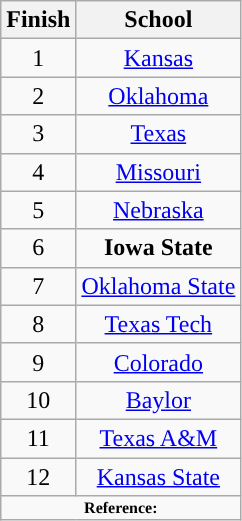<table class="wikitable" style="text-align: center">
<tr align=center>
<th>Finish</th>
<th>School</th>
</tr>
<tr>
<td>1</td>
<td><a href='#'>Kansas</a></td>
</tr>
<tr>
<td>2</td>
<td><a href='#'>Oklahoma</a></td>
</tr>
<tr>
<td>3</td>
<td><a href='#'>Texas</a></td>
</tr>
<tr>
<td>4</td>
<td><a href='#'>Missouri</a></td>
</tr>
<tr>
<td>5</td>
<td><a href='#'>Nebraska</a></td>
</tr>
<tr>
<td>6</td>
<td><strong>Iowa State</strong></td>
</tr>
<tr>
<td>7</td>
<td><a href='#'>Oklahoma State</a></td>
</tr>
<tr>
<td>8</td>
<td><a href='#'>Texas Tech</a></td>
</tr>
<tr>
<td>9</td>
<td><a href='#'>Colorado</a></td>
</tr>
<tr>
<td>10</td>
<td><a href='#'>Baylor</a></td>
</tr>
<tr>
<td>11</td>
<td><a href='#'>Texas A&M</a></td>
</tr>
<tr>
<td>12</td>
<td><a href='#'>Kansas State</a></td>
</tr>
<tr>
<td colspan="6"  style="font-size:8pt; text-align:center;"><strong>Reference:</strong></td>
</tr>
</table>
